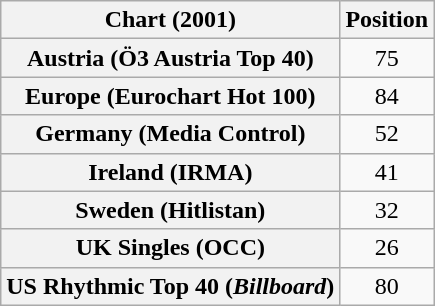<table class="wikitable sortable plainrowheaders" style="text-align:center">
<tr>
<th scope="col">Chart (2001)</th>
<th scope="col">Position</th>
</tr>
<tr>
<th scope="row">Austria (Ö3 Austria Top 40)</th>
<td>75</td>
</tr>
<tr>
<th scope="row">Europe (Eurochart Hot 100)</th>
<td>84</td>
</tr>
<tr>
<th scope="row">Germany (Media Control)</th>
<td>52</td>
</tr>
<tr>
<th scope="row">Ireland (IRMA)</th>
<td>41</td>
</tr>
<tr>
<th scope="row">Sweden (Hitlistan)</th>
<td>32</td>
</tr>
<tr>
<th scope="row">UK Singles (OCC)</th>
<td>26</td>
</tr>
<tr>
<th scope="row">US Rhythmic Top 40 (<em>Billboard</em>)</th>
<td>80</td>
</tr>
</table>
